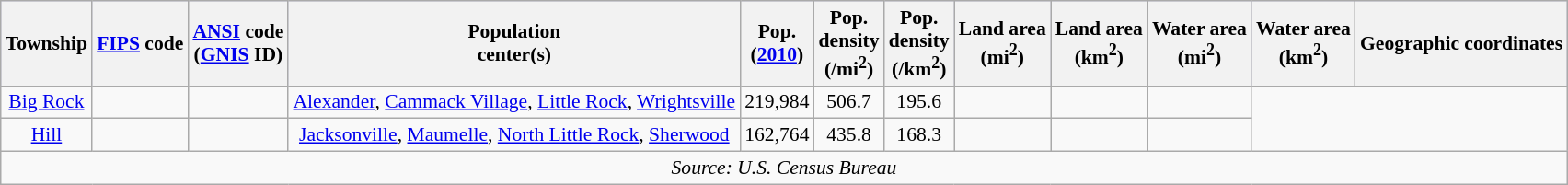<table class="wikitable sortable" style="text-align:center; font-size:90%;">
<tr style="background:#ccf;">
<th>Township</th>
<th><a href='#'>FIPS</a> code</th>
<th><a href='#'>ANSI</a> code<br>(<a href='#'>GNIS</a> ID)</th>
<th>Population<br>center(s)</th>
<th>Pop.<br>(<a href='#'>2010</a>)</th>
<th>Pop.<br>density<br>(/mi<sup>2</sup>)</th>
<th>Pop.<br>density<br>(/km<sup>2</sup>)</th>
<th>Land area<br>(mi<sup>2</sup>)</th>
<th>Land area<br>(km<sup>2</sup>)</th>
<th>Water area<br>(mi<sup>2</sup>)</th>
<th>Water area<br>(km<sup>2</sup>)</th>
<th>Geographic coordinates</th>
</tr>
<tr>
<td><a href='#'>Big Rock</a></td>
<td></td>
<td></td>
<td><a href='#'>Alexander</a>, <a href='#'>Cammack Village</a>, <a href='#'>Little Rock</a>, <a href='#'>Wrightsville</a></td>
<td>219,984</td>
<td>506.7</td>
<td>195.6</td>
<td></td>
<td></td>
<td></td>
</tr>
<tr>
<td><a href='#'>Hill</a></td>
<td></td>
<td></td>
<td><a href='#'>Jacksonville</a>, <a href='#'>Maumelle</a>, <a href='#'>North Little Rock</a>, <a href='#'>Sherwood</a></td>
<td>162,764</td>
<td>435.8</td>
<td>168.3</td>
<td></td>
<td></td>
<td></td>
</tr>
<tr>
<td colspan=12><em>Source: U.S. Census Bureau</em></td>
</tr>
</table>
